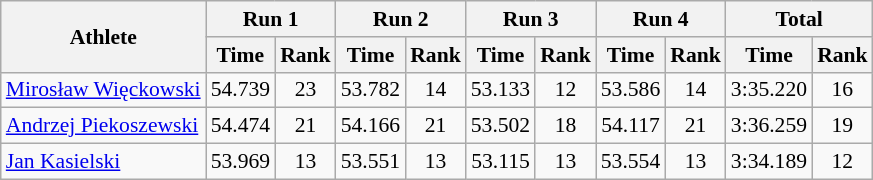<table class="wikitable" border="1" style="font-size:90%">
<tr>
<th rowspan="2">Athlete</th>
<th colspan="2">Run 1</th>
<th colspan="2">Run 2</th>
<th colspan="2">Run 3</th>
<th colspan="2">Run 4</th>
<th colspan="2">Total</th>
</tr>
<tr>
<th>Time</th>
<th>Rank</th>
<th>Time</th>
<th>Rank</th>
<th>Time</th>
<th>Rank</th>
<th>Time</th>
<th>Rank</th>
<th>Time</th>
<th>Rank</th>
</tr>
<tr>
<td><a href='#'>Mirosław Więckowski</a></td>
<td align="center">54.739</td>
<td align="center">23</td>
<td align="center">53.782</td>
<td align="center">14</td>
<td align="center">53.133</td>
<td align="center">12</td>
<td align="center">53.586</td>
<td align="center">14</td>
<td align="center">3:35.220</td>
<td align="center">16</td>
</tr>
<tr>
<td><a href='#'>Andrzej Piekoszewski</a></td>
<td align="center">54.474</td>
<td align="center">21</td>
<td align="center">54.166</td>
<td align="center">21</td>
<td align="center">53.502</td>
<td align="center">18</td>
<td align="center">54.117</td>
<td align="center">21</td>
<td align="center">3:36.259</td>
<td align="center">19</td>
</tr>
<tr>
<td><a href='#'>Jan Kasielski</a></td>
<td align="center">53.969</td>
<td align="center">13</td>
<td align="center">53.551</td>
<td align="center">13</td>
<td align="center">53.115</td>
<td align="center">13</td>
<td align="center">53.554</td>
<td align="center">13</td>
<td align="center">3:34.189</td>
<td align="center">12</td>
</tr>
</table>
